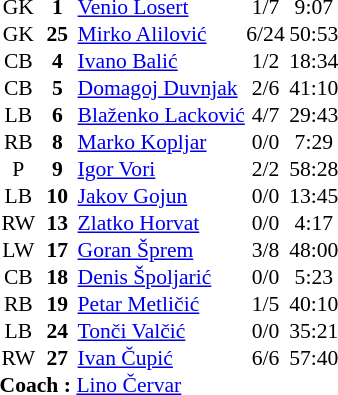<table cellspacing="1" cellpadding="0" align="center" style="text-align:center; font-size: 90%">
<tr>
<td colspan=5 align=center></td>
</tr>
<tr>
<th width="25"></th>
<th width="25"></th>
</tr>
<tr>
<td>GK</td>
<td><strong>1</strong></td>
<td align="left"><a href='#'>Venio Losert</a></td>
<td>1/7</td>
<td></td>
<td></td>
<td>9:07</td>
</tr>
<tr>
<td>GK</td>
<td><strong>25</strong></td>
<td align="left"><a href='#'>Mirko Alilović</a></td>
<td>6/24</td>
<td></td>
<td></td>
<td>50:53</td>
</tr>
<tr>
<td>CB</td>
<td><strong>4</strong></td>
<td align="left"><a href='#'>Ivano Balić</a></td>
<td>1/2</td>
<td></td>
<td></td>
<td>18:34</td>
</tr>
<tr>
<td>CB</td>
<td><strong>5</strong></td>
<td align="left"><a href='#'>Domagoj Duvnjak</a></td>
<td>2/6</td>
<td></td>
<td></td>
<td>41:10</td>
</tr>
<tr>
<td>LB</td>
<td><strong>6</strong></td>
<td align="left"><a href='#'>Blaženko Lacković</a></td>
<td>4/7</td>
<td></td>
<td></td>
<td>29:43</td>
</tr>
<tr>
<td>RB</td>
<td><strong>8</strong></td>
<td align="left"><a href='#'>Marko Kopljar</a></td>
<td>0/0</td>
<td></td>
<td></td>
<td>7:29</td>
</tr>
<tr>
<td>P</td>
<td><strong>9</strong></td>
<td align="left"><a href='#'>Igor Vori</a></td>
<td>2/2</td>
<td></td>
<td></td>
<td>58:28</td>
</tr>
<tr>
<td>LB</td>
<td><strong>10</strong></td>
<td align="left"><a href='#'>Jakov Gojun</a></td>
<td>0/0</td>
<td></td>
<td></td>
<td>13:45</td>
</tr>
<tr>
<td>RW</td>
<td><strong>13</strong></td>
<td align="left"><a href='#'>Zlatko Horvat</a></td>
<td>0/0</td>
<td></td>
<td></td>
<td>4:17</td>
</tr>
<tr>
<td>LW</td>
<td><strong>17</strong></td>
<td align="left"><a href='#'>Goran Šprem</a></td>
<td>3/8</td>
<td></td>
<td></td>
<td>48:00</td>
</tr>
<tr>
<td>CB</td>
<td><strong>18</strong></td>
<td align="left"><a href='#'>Denis Špoljarić</a></td>
<td>0/0</td>
<td></td>
<td></td>
<td>5:23</td>
</tr>
<tr>
<td>RB</td>
<td><strong>19</strong></td>
<td align="left"><a href='#'>Petar Metličić</a></td>
<td>1/5</td>
<td></td>
<td></td>
<td>40:10</td>
</tr>
<tr>
<td>LB</td>
<td><strong>24</strong></td>
<td align="left"><a href='#'>Tonči Valčić</a></td>
<td>0/0</td>
<td></td>
<td></td>
<td>35:21</td>
</tr>
<tr>
<td>RW</td>
<td><strong>27</strong></td>
<td align="left"><a href='#'>Ivan Čupić</a></td>
<td>6/6</td>
<td></td>
<td></td>
<td>57:40</td>
</tr>
<tr>
<td colspan=4 align="left"><strong> Coach :</strong> <a href='#'>Lino Červar</a></td>
<td></td>
</tr>
</table>
